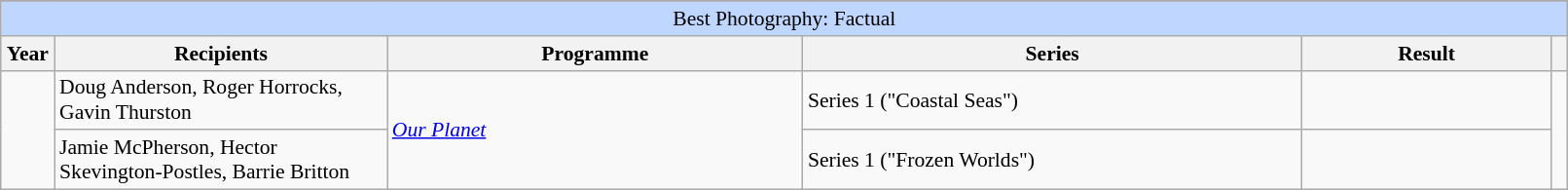<table class="wikitable plainrowheaders" style="font-size: 90%" width=85%>
<tr>
</tr>
<tr ---- bgcolor="#bfd7ff">
<td colspan=6 align=center>Best Photography: Factual</td>
</tr>
<tr ---- bgcolor="#ebf5ff">
<th scope="col" style="width:2%;">Year</th>
<th scope="col" style="width:20%;">Recipients</th>
<th scope="col" style="width:25%;">Programme</th>
<th scope="col" style="width:30%;">Series</th>
<th scope="col" style="width:15%;">Result</th>
<th scope="col" class="unsortable" style="width:1%;"></th>
</tr>
<tr>
<td rowspan="2"></td>
<td>Doug Anderson, Roger Horrocks, Gavin Thurston</td>
<td rowspan="2"><em><a href='#'>Our Planet</a></em></td>
<td>Series 1 ("Coastal Seas")</td>
<td></td>
<td rowspan="2"></td>
</tr>
<tr>
<td>Jamie McPherson, Hector Skevington-Postles, Barrie Britton</td>
<td>Series 1 ("Frozen Worlds")</td>
<td></td>
</tr>
</table>
